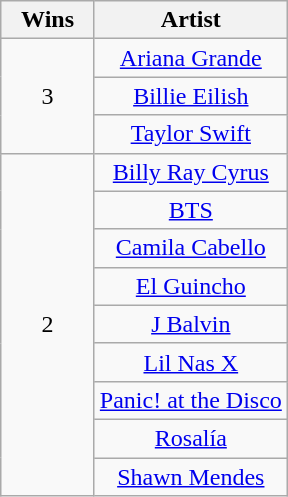<table class="wikitable" rowspan="2" style="text-align:center">
<tr>
<th scope="col" style="width:55px;">Wins</th>
<th scope="col" style="text-align:center;">Artist</th>
</tr>
<tr>
<td rowspan="3" style="text-align:center">3</td>
<td><a href='#'>Ariana Grande</a></td>
</tr>
<tr>
<td><a href='#'>Billie Eilish</a></td>
</tr>
<tr>
<td><a href='#'>Taylor Swift</a></td>
</tr>
<tr>
<td rowspan="9" style="text-align:center">2</td>
<td><a href='#'>Billy Ray Cyrus</a></td>
</tr>
<tr>
<td><a href='#'>BTS</a></td>
</tr>
<tr>
<td><a href='#'>Camila Cabello</a></td>
</tr>
<tr>
<td><a href='#'>El Guincho</a></td>
</tr>
<tr>
<td><a href='#'>J Balvin</a></td>
</tr>
<tr>
<td><a href='#'>Lil Nas X</a></td>
</tr>
<tr>
<td><a href='#'>Panic! at the Disco</a></td>
</tr>
<tr>
<td><a href='#'>Rosalía</a></td>
</tr>
<tr>
<td><a href='#'>Shawn Mendes</a></td>
</tr>
</table>
